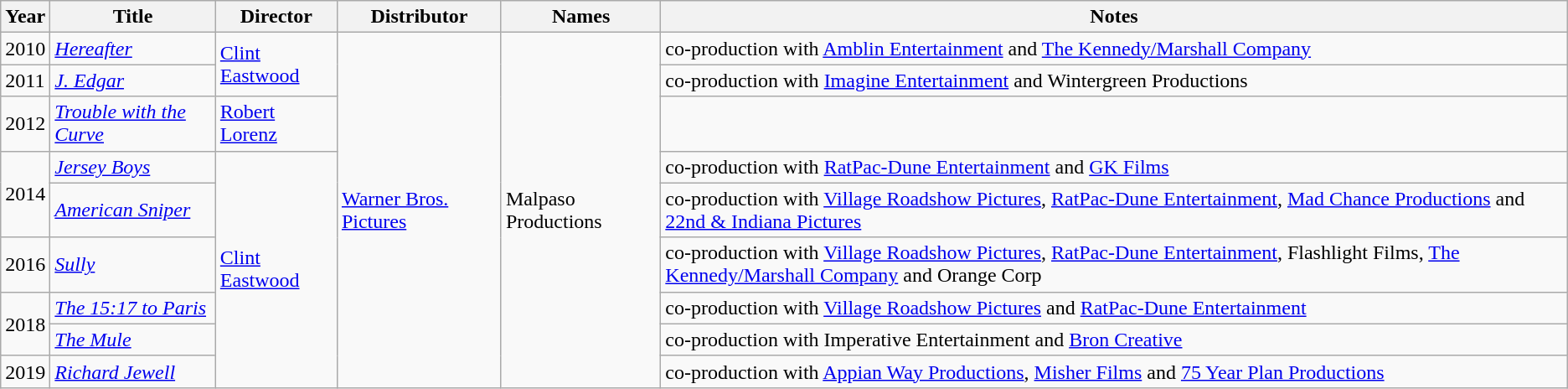<table class="wikitable sortable">
<tr>
<th>Year</th>
<th>Title</th>
<th>Director</th>
<th>Distributor</th>
<th>Names</th>
<th>Notes</th>
</tr>
<tr>
<td>2010</td>
<td><em><a href='#'>Hereafter</a></em></td>
<td rowspan="2"><a href='#'>Clint Eastwood</a></td>
<td rowspan="9"><a href='#'>Warner Bros. Pictures</a></td>
<td rowspan="9">Malpaso Productions</td>
<td>co-production with <a href='#'>Amblin Entertainment</a> and <a href='#'>The Kennedy/Marshall Company</a></td>
</tr>
<tr>
<td>2011</td>
<td><em><a href='#'>J. Edgar</a></em></td>
<td>co-production with <a href='#'>Imagine Entertainment</a> and Wintergreen Productions</td>
</tr>
<tr>
<td>2012</td>
<td><em><a href='#'>Trouble with the Curve</a></em></td>
<td><a href='#'>Robert Lorenz</a></td>
<td></td>
</tr>
<tr>
<td rowspan="2">2014</td>
<td><em><a href='#'>Jersey Boys</a></em></td>
<td rowspan="6"><a href='#'>Clint Eastwood</a></td>
<td>co-production with <a href='#'>RatPac-Dune Entertainment</a> and <a href='#'>GK Films</a></td>
</tr>
<tr>
<td><em><a href='#'>American Sniper</a></em></td>
<td>co-production with <a href='#'>Village Roadshow Pictures</a>, <a href='#'>RatPac-Dune Entertainment</a>, <a href='#'>Mad Chance Productions</a> and <a href='#'>22nd & Indiana Pictures</a></td>
</tr>
<tr>
<td>2016</td>
<td><em><a href='#'>Sully</a></em></td>
<td>co-production with <a href='#'>Village Roadshow Pictures</a>, <a href='#'>RatPac-Dune Entertainment</a>, Flashlight Films, <a href='#'>The Kennedy/Marshall Company</a> and Orange Corp</td>
</tr>
<tr>
<td rowspan="2">2018</td>
<td><em><a href='#'>The 15:17 to Paris</a></em></td>
<td>co-production with <a href='#'>Village Roadshow Pictures</a> and <a href='#'>RatPac-Dune Entertainment</a></td>
</tr>
<tr>
<td><em><a href='#'>The Mule</a></em></td>
<td>co-production with Imperative Entertainment and <a href='#'>Bron Creative</a></td>
</tr>
<tr>
<td>2019</td>
<td><em><a href='#'>Richard Jewell</a></em></td>
<td>co-production with <a href='#'>Appian Way Productions</a>, <a href='#'>Misher Films</a> and <a href='#'>75 Year Plan Productions</a></td>
</tr>
</table>
